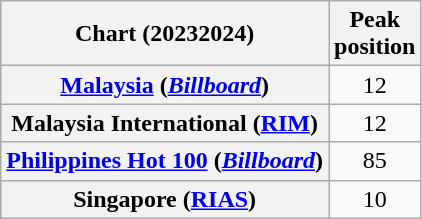<table class="wikitable sortable plainrowheaders" style="text-align:center">
<tr>
<th scope="col">Chart (20232024)</th>
<th scope="col">Peak<br>position</th>
</tr>
<tr>
<th scope="row"><a href='#'>Malaysia</a> (<em><a href='#'>Billboard</a></em>)</th>
<td>12</td>
</tr>
<tr>
<th scope="row">Malaysia International (<a href='#'>RIM</a>)</th>
<td>12</td>
</tr>
<tr>
<th scope="row"><a href='#'>Philippines Hot 100</a> (<em><a href='#'>Billboard</a></em>)</th>
<td>85</td>
</tr>
<tr>
<th scope="row">Singapore (<a href='#'>RIAS</a>)</th>
<td>10</td>
</tr>
</table>
